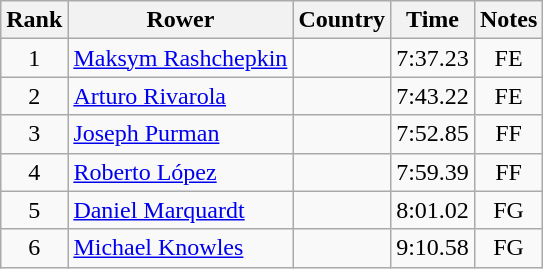<table class="wikitable" style="text-align:center">
<tr>
<th>Rank</th>
<th>Rower</th>
<th>Country</th>
<th>Time</th>
<th>Notes</th>
</tr>
<tr>
<td>1</td>
<td align="left"><a href='#'>Maksym Rashchepkin</a></td>
<td align="left"></td>
<td>7:37.23</td>
<td>FE</td>
</tr>
<tr>
<td>2</td>
<td align="left"><a href='#'>Arturo Rivarola</a></td>
<td align="left"></td>
<td>7:43.22</td>
<td>FE</td>
</tr>
<tr>
<td>3</td>
<td align="left"><a href='#'>Joseph Purman</a></td>
<td align="left"></td>
<td>7:52.85</td>
<td>FF</td>
</tr>
<tr>
<td>4</td>
<td align="left"><a href='#'>Roberto López</a></td>
<td align="left"></td>
<td>7:59.39</td>
<td>FF</td>
</tr>
<tr>
<td>5</td>
<td align="left"><a href='#'>Daniel Marquardt</a></td>
<td align="left"></td>
<td>8:01.02</td>
<td>FG</td>
</tr>
<tr>
<td>6</td>
<td align="left"><a href='#'>Michael Knowles</a></td>
<td align="left"></td>
<td>9:10.58</td>
<td>FG</td>
</tr>
</table>
